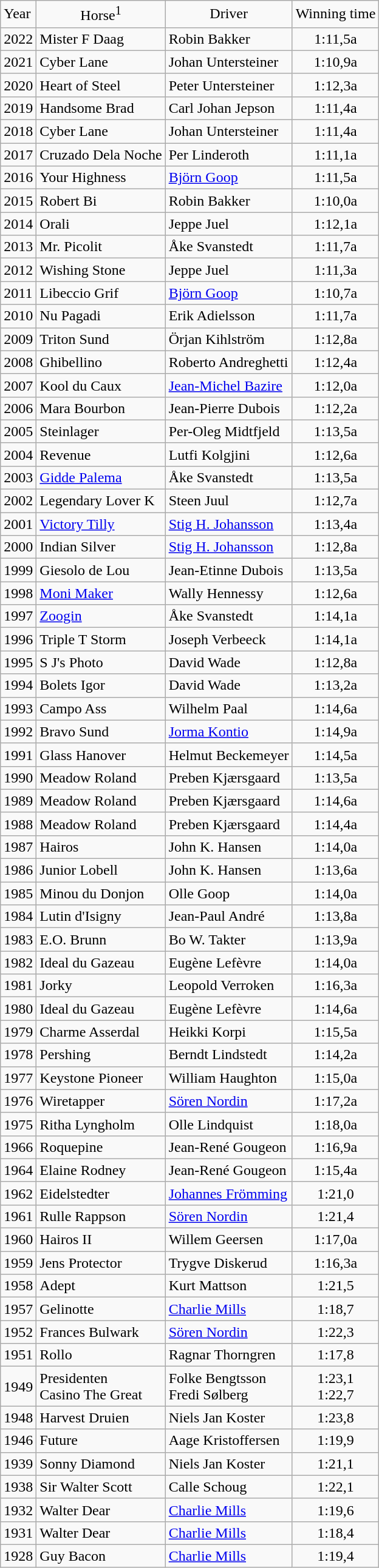<table class="wikitable">
<tr>
<td>Year</td>
<td align=center>Horse<sup>1</sup></td>
<td align=center>Driver</td>
<td align=center>Winning time</td>
</tr>
<tr>
<td>2022</td>
<td> Mister F Daag</td>
<td>Robin Bakker</td>
<td align=center>1:11,5a</td>
</tr>
<tr>
<td>2021</td>
<td> Cyber Lane</td>
<td>Johan Untersteiner</td>
<td align=center>1:10,9a</td>
</tr>
<tr>
<td>2020</td>
<td> Heart of Steel</td>
<td>Peter Untersteiner</td>
<td align=center>1:12,3a</td>
</tr>
<tr>
<td>2019</td>
<td> Handsome Brad</td>
<td>Carl Johan Jepson</td>
<td align=center>1:11,4a</td>
</tr>
<tr>
<td>2018</td>
<td> Cyber Lane</td>
<td>Johan Untersteiner</td>
<td align=center>1:11,4a</td>
</tr>
<tr>
<td>2017</td>
<td> Cruzado Dela Noche</td>
<td>Per Linderoth</td>
<td align=center>1:11,1a</td>
</tr>
<tr>
<td>2016</td>
<td> Your Highness</td>
<td><a href='#'>Björn Goop</a></td>
<td align=center>1:11,5a</td>
</tr>
<tr>
<td>2015</td>
<td> Robert Bi</td>
<td>Robin Bakker</td>
<td align=center>1:10,0a</td>
</tr>
<tr>
<td>2014</td>
<td> Orali</td>
<td>Jeppe Juel</td>
<td align=center>1:12,1a</td>
</tr>
<tr>
<td>2013</td>
<td> Mr. Picolit</td>
<td>Åke Svanstedt</td>
<td align=center>1:11,7a</td>
</tr>
<tr>
<td>2012</td>
<td> Wishing Stone</td>
<td>Jeppe Juel</td>
<td align=center>1:11,3a</td>
</tr>
<tr>
<td>2011</td>
<td> Libeccio Grif</td>
<td><a href='#'>Björn Goop</a></td>
<td align=center>1:10,7a</td>
</tr>
<tr>
<td>2010</td>
<td> Nu Pagadi</td>
<td>Erik Adielsson</td>
<td align=center>1:11,7a</td>
</tr>
<tr>
<td>2009</td>
<td> Triton Sund</td>
<td>Örjan Kihlström</td>
<td align=center>1:12,8a</td>
</tr>
<tr>
<td>2008</td>
<td> Ghibellino</td>
<td>Roberto Andreghetti</td>
<td align=center>1:12,4a</td>
</tr>
<tr>
<td>2007</td>
<td> Kool du Caux</td>
<td><a href='#'>Jean-Michel Bazire</a></td>
<td align=center>1:12,0a</td>
</tr>
<tr>
<td>2006</td>
<td> Mara Bourbon</td>
<td>Jean-Pierre Dubois</td>
<td align=center>1:12,2a</td>
</tr>
<tr>
<td>2005</td>
<td> Steinlager</td>
<td>Per-Oleg Midtfjeld</td>
<td align=center>1:13,5a</td>
</tr>
<tr>
<td>2004</td>
<td> Revenue</td>
<td>Lutfi Kolgjini</td>
<td align=center>1:12,6a</td>
</tr>
<tr>
<td>2003</td>
<td> <a href='#'>Gidde Palema</a></td>
<td>Åke Svanstedt</td>
<td align=center>1:13,5a</td>
</tr>
<tr>
<td>2002</td>
<td> Legendary Lover K</td>
<td>Steen Juul</td>
<td align=center>1:12,7a</td>
</tr>
<tr>
<td>2001</td>
<td> <a href='#'>Victory Tilly</a></td>
<td><a href='#'>Stig H. Johansson</a></td>
<td align=center>1:13,4a</td>
</tr>
<tr>
<td>2000</td>
<td> Indian Silver</td>
<td><a href='#'>Stig H. Johansson</a></td>
<td align=center>1:12,8a</td>
</tr>
<tr>
<td>1999</td>
<td> Giesolo de Lou</td>
<td>Jean-Etinne Dubois</td>
<td align=center>1:13,5a</td>
</tr>
<tr>
<td>1998</td>
<td> <a href='#'>Moni Maker</a></td>
<td>Wally Hennessy</td>
<td align=center>1:12,6a</td>
</tr>
<tr>
<td>1997</td>
<td> <a href='#'>Zoogin</a></td>
<td>Åke Svanstedt</td>
<td align=center>1:14,1a</td>
</tr>
<tr>
<td>1996</td>
<td> Triple T Storm</td>
<td>Joseph Verbeeck</td>
<td align=center>1:14,1a</td>
</tr>
<tr>
<td>1995</td>
<td> S J's Photo</td>
<td>David Wade</td>
<td align=center>1:12,8a</td>
</tr>
<tr>
<td>1994</td>
<td> Bolets Igor</td>
<td>David Wade</td>
<td align=center>1:13,2a</td>
</tr>
<tr>
<td>1993</td>
<td> Campo Ass</td>
<td>Wilhelm Paal</td>
<td align=center>1:14,6a</td>
</tr>
<tr>
<td>1992</td>
<td> Bravo Sund</td>
<td><a href='#'>Jorma Kontio</a></td>
<td align=center>1:14,9a</td>
</tr>
<tr>
<td>1991</td>
<td> Glass Hanover</td>
<td>Helmut Beckemeyer</td>
<td align=center>1:14,5a</td>
</tr>
<tr>
<td>1990</td>
<td> Meadow Roland</td>
<td>Preben Kjærsgaard</td>
<td align=center>1:13,5a</td>
</tr>
<tr>
<td>1989</td>
<td> Meadow Roland</td>
<td>Preben Kjærsgaard</td>
<td align=center>1:14,6a</td>
</tr>
<tr>
<td>1988</td>
<td> Meadow Roland</td>
<td>Preben Kjærsgaard</td>
<td align=center>1:14,4a</td>
</tr>
<tr>
<td>1987</td>
<td> Hairos</td>
<td>John K. Hansen</td>
<td align=center>1:14,0a</td>
</tr>
<tr>
<td>1986</td>
<td> Junior Lobell</td>
<td>John K. Hansen</td>
<td align=center>1:13,6a</td>
</tr>
<tr>
<td>1985</td>
<td> Minou du Donjon</td>
<td>Olle Goop</td>
<td align=center>1:14,0a</td>
</tr>
<tr>
<td>1984</td>
<td> Lutin d'Isigny</td>
<td>Jean-Paul André</td>
<td align=center>1:13,8a</td>
</tr>
<tr>
<td>1983</td>
<td> E.O. Brunn</td>
<td>Bo W. Takter</td>
<td align=center>1:13,9a</td>
</tr>
<tr>
<td>1982</td>
<td> Ideal du Gazeau</td>
<td>Eugène Lefèvre</td>
<td align=center>1:14,0a</td>
</tr>
<tr>
<td>1981</td>
<td> Jorky</td>
<td>Leopold Verroken</td>
<td align=center>1:16,3a</td>
</tr>
<tr>
<td>1980</td>
<td> Ideal du Gazeau</td>
<td>Eugène Lefèvre</td>
<td align=center>1:14,6a</td>
</tr>
<tr>
<td>1979</td>
<td> Charme Asserdal</td>
<td>Heikki Korpi</td>
<td align=center>1:15,5a</td>
</tr>
<tr>
<td>1978</td>
<td> Pershing</td>
<td>Berndt Lindstedt</td>
<td align=center>1:14,2a</td>
</tr>
<tr>
<td>1977</td>
<td> Keystone Pioneer</td>
<td>William Haughton</td>
<td align=center>1:15,0a</td>
</tr>
<tr>
<td>1976</td>
<td> Wiretapper</td>
<td><a href='#'>Sören Nordin</a></td>
<td align=center>1:17,2a</td>
</tr>
<tr>
<td>1975</td>
<td> Ritha Lyngholm</td>
<td>Olle Lindquist</td>
<td align=center>1:18,0a</td>
</tr>
<tr>
<td>1966</td>
<td> Roquepine</td>
<td>Jean-René Gougeon</td>
<td align=center>1:16,9a</td>
</tr>
<tr>
<td>1964</td>
<td> Elaine Rodney</td>
<td>Jean-René Gougeon</td>
<td align=center>1:15,4a</td>
</tr>
<tr>
<td>1962</td>
<td> Eidelstedter</td>
<td><a href='#'>Johannes Frömming</a></td>
<td align=center>1:21,0</td>
</tr>
<tr>
<td>1961</td>
<td> Rulle Rappson</td>
<td><a href='#'>Sören Nordin</a></td>
<td align=center>1:21,4</td>
</tr>
<tr>
<td>1960</td>
<td> Hairos II</td>
<td>Willem Geersen</td>
<td align=center>1:17,0a</td>
</tr>
<tr>
<td>1959</td>
<td> Jens Protector</td>
<td>Trygve Diskerud</td>
<td align=center>1:16,3a</td>
</tr>
<tr>
<td>1958</td>
<td> Adept</td>
<td>Kurt Mattson</td>
<td align=center>1:21,5</td>
</tr>
<tr>
<td>1957</td>
<td> Gelinotte</td>
<td><a href='#'>Charlie Mills</a></td>
<td align=center>1:18,7</td>
</tr>
<tr>
<td>1952</td>
<td> Frances Bulwark</td>
<td><a href='#'>Sören Nordin</a></td>
<td align=center>1:22,3</td>
</tr>
<tr>
<td>1951</td>
<td> Rollo</td>
<td>Ragnar Thorngren</td>
<td align=center>1:17,8</td>
</tr>
<tr>
<td>1949</td>
<td> Presidenten <br>  Casino The Great</td>
<td>Folke Bengtsson <br> Fredi Sølberg</td>
<td align=center>1:23,1 <br> 1:22,7</td>
</tr>
<tr>
<td>1948</td>
<td> Harvest Druien</td>
<td>Niels Jan Koster</td>
<td align=center>1:23,8</td>
</tr>
<tr>
<td>1946</td>
<td> Future</td>
<td>Aage Kristoffersen</td>
<td align=center>1:19,9</td>
</tr>
<tr>
<td>1939</td>
<td> Sonny Diamond</td>
<td>Niels Jan Koster</td>
<td align=center>1:21,1</td>
</tr>
<tr>
<td>1938</td>
<td> Sir Walter Scott</td>
<td>Calle Schoug</td>
<td align=center>1:22,1</td>
</tr>
<tr>
<td>1932</td>
<td> Walter Dear</td>
<td><a href='#'>Charlie Mills</a></td>
<td align=center>1:19,6</td>
</tr>
<tr>
<td>1931</td>
<td> Walter Dear</td>
<td><a href='#'>Charlie Mills</a></td>
<td align=center>1:18,4</td>
</tr>
<tr>
<td>1928</td>
<td> Guy Bacon</td>
<td><a href='#'>Charlie Mills</a></td>
<td align=center>1:19,4</td>
</tr>
</table>
